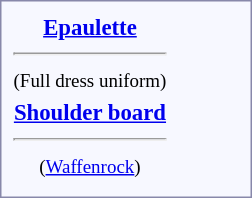<table style="border:1px solid #8888aa; background-color:#f7f8ff; padding:5px; font-size:95%; margin: 0px 12px 12px 0px; text-align:center;">
<tr>
<td><strong><a href='#'>Epaulette</a></strong> <br><hr><small>(Full dress uniform)</small></td>
<td></td>
<td></td>
<td colspan=2></td>
<td colspan=2></td>
<td colspan=2></td>
<td colspan=2></td>
<td colspan=2></td>
<td colspan=2></td>
<td colspan=2></td>
<td colspan=2></td>
<td colspan=3></td>
<td colspan=3></td>
</tr>
<tr>
<td><strong><a href='#'>Shoulder board</a></strong><br><hr><small>(<a href='#'>Waffenrock</a>)</small></td>
<td></td>
<td></td>
<td colspan=2></td>
<td colspan=2></td>
<td colspan=2></td>
<td colspan=2></td>
<td colspan=2></td>
<td colspan=2></td>
<td colspan=2></td>
<td colspan=2></td>
<td colspan=3></td>
<td colspan=3></td>
</tr>
<tr>
<td></td>
<td></td>
<td></td>
<td colspan=2></td>
<td colspan=2></td>
<td colspan=2></td>
<td colspan=2></td>
<td colspan=2></td>
<td colspan=2></td>
<td colspan=2></td>
<td colspan=2></td>
<td colspan=3></td>
<td colspan=3></td>
</tr>
</table>
